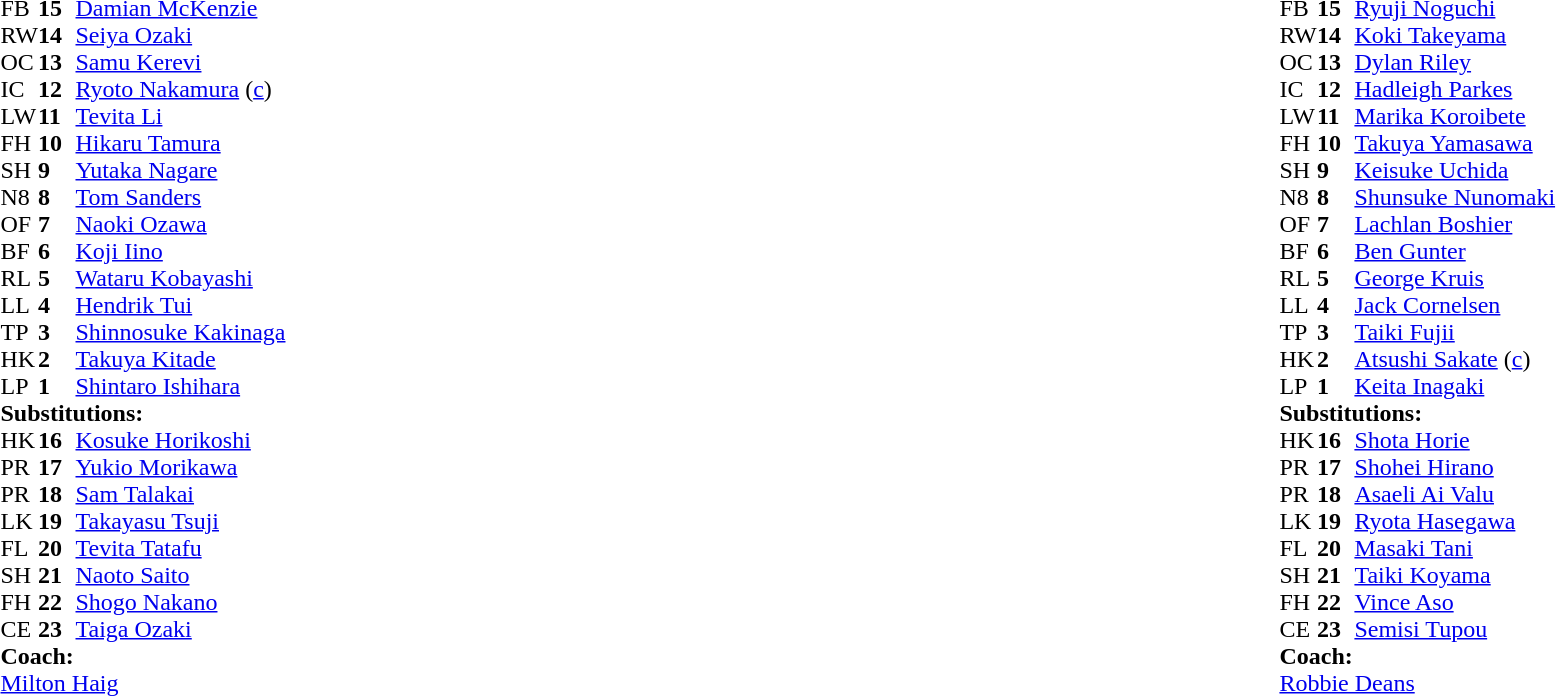<table style="width:100%;">
<tr>
<td style="vertical-align:top; width:50%"><br><table cellspacing="0" cellpadding="0">
<tr>
<th width="25"></th>
<th width="25"></th>
</tr>
<tr>
<td>FB</td>
<td><strong>15</strong></td>
<td> <a href='#'>Damian McKenzie</a></td>
</tr>
<tr>
<td>RW</td>
<td><strong>14</strong></td>
<td> <a href='#'>Seiya Ozaki</a></td>
</tr>
<tr>
<td>OC</td>
<td><strong>13</strong></td>
<td> <a href='#'>Samu Kerevi</a></td>
</tr>
<tr>
<td>IC</td>
<td><strong>12</strong></td>
<td> <a href='#'>Ryoto Nakamura</a> (<a href='#'>c</a>)</td>
</tr>
<tr>
<td>LW</td>
<td><strong>11</strong></td>
<td> <a href='#'>Tevita Li</a></td>
</tr>
<tr>
<td>FH</td>
<td><strong>10</strong></td>
<td> <a href='#'>Hikaru Tamura</a></td>
<td></td>
<td></td>
</tr>
<tr>
<td>SH</td>
<td><strong>9</strong></td>
<td> <a href='#'>Yutaka Nagare</a></td>
<td></td>
<td></td>
</tr>
<tr>
<td>N8</td>
<td><strong>8</strong></td>
<td> <a href='#'>Tom Sanders</a></td>
<td></td>
<td></td>
</tr>
<tr>
<td>OF</td>
<td><strong>7</strong></td>
<td> <a href='#'>Naoki Ozawa</a></td>
</tr>
<tr>
<td>BF</td>
<td><strong>6</strong></td>
<td> <a href='#'>Koji Iino</a></td>
</tr>
<tr>
<td>RL</td>
<td><strong>5</strong></td>
<td> <a href='#'>Wataru Kobayashi</a></td>
<td></td>
<td></td>
</tr>
<tr>
<td>LL</td>
<td><strong>4</strong></td>
<td> <a href='#'>Hendrik Tui</a></td>
</tr>
<tr>
<td>TP</td>
<td><strong>3</strong></td>
<td> <a href='#'>Shinnosuke Kakinaga</a></td>
<td></td>
<td></td>
</tr>
<tr>
<td>HK</td>
<td><strong>2</strong></td>
<td> <a href='#'>Takuya Kitade</a></td>
<td></td>
<td></td>
</tr>
<tr>
<td>LP</td>
<td><strong>1</strong></td>
<td> <a href='#'>Shintaro Ishihara</a></td>
<td></td>
<td></td>
</tr>
<tr>
<td colspan=3><strong>Substitutions:</strong></td>
</tr>
<tr>
<td>HK</td>
<td><strong>16</strong></td>
<td> <a href='#'>Kosuke Horikoshi</a></td>
<td></td>
<td></td>
</tr>
<tr>
<td>PR</td>
<td><strong>17</strong></td>
<td> <a href='#'>Yukio Morikawa</a></td>
<td></td>
<td></td>
</tr>
<tr>
<td>PR</td>
<td><strong>18</strong></td>
<td> <a href='#'>Sam Talakai</a></td>
<td></td>
<td></td>
</tr>
<tr>
<td>LK</td>
<td><strong>19</strong></td>
<td> <a href='#'>Takayasu Tsuji</a></td>
<td></td>
<td></td>
</tr>
<tr>
<td>FL</td>
<td><strong>20</strong></td>
<td> <a href='#'>Tevita Tatafu</a></td>
<td></td>
<td></td>
</tr>
<tr>
<td>SH</td>
<td><strong>21</strong></td>
<td> <a href='#'>Naoto Saito</a></td>
<td></td>
<td></td>
</tr>
<tr>
<td>FH</td>
<td><strong>22</strong></td>
<td> <a href='#'>Shogo Nakano</a></td>
<td></td>
<td></td>
</tr>
<tr>
<td>CE</td>
<td><strong>23</strong></td>
<td> <a href='#'>Taiga Ozaki</a></td>
</tr>
<tr>
<td colspan=3><strong>Coach:</strong></td>
</tr>
<tr>
<td colspan="4"> <a href='#'>Milton Haig</a></td>
</tr>
<tr>
</tr>
</table>
</td>
<td style="vertical-align:top; width:50%"><br><table cellspacing="0" cellpadding="0" style="margin:auto">
<tr>
<th width="25"></th>
<th width="25"></th>
</tr>
<tr>
<td>FB</td>
<td><strong>15</strong></td>
<td> <a href='#'>Ryuji Noguchi</a></td>
</tr>
<tr>
<td>RW</td>
<td><strong>14</strong></td>
<td> <a href='#'>Koki Takeyama</a></td>
</tr>
<tr>
<td>OC</td>
<td><strong>13</strong></td>
<td> <a href='#'>Dylan Riley</a></td>
</tr>
<tr>
<td>IC</td>
<td><strong>12</strong></td>
<td> <a href='#'>Hadleigh Parkes</a></td>
<td></td>
<td></td>
</tr>
<tr>
<td>LW</td>
<td><strong>11</strong></td>
<td> <a href='#'>Marika Koroibete</a></td>
</tr>
<tr>
<td>FH</td>
<td><strong>10</strong></td>
<td> <a href='#'>Takuya Yamasawa</a></td>
</tr>
<tr>
<td>SH</td>
<td><strong>9</strong></td>
<td> <a href='#'>Keisuke Uchida</a></td>
<td></td>
<td></td>
</tr>
<tr>
<td>N8</td>
<td><strong>8</strong></td>
<td> <a href='#'>Shunsuke Nunomaki</a></td>
<td></td>
<td></td>
</tr>
<tr>
<td>OF</td>
<td><strong>7</strong></td>
<td> <a href='#'>Lachlan Boshier</a></td>
</tr>
<tr>
<td>BF</td>
<td><strong>6</strong></td>
<td> <a href='#'>Ben Gunter</a></td>
</tr>
<tr>
<td>RL</td>
<td><strong>5</strong></td>
<td> <a href='#'>George Kruis</a></td>
</tr>
<tr>
<td>LL</td>
<td><strong>4</strong></td>
<td> <a href='#'>Jack Cornelsen</a></td>
</tr>
<tr>
<td>TP</td>
<td><strong>3</strong></td>
<td> <a href='#'>Taiki Fujii</a></td>
<td></td>
<td></td>
</tr>
<tr>
<td>HK</td>
<td><strong>2</strong></td>
<td> <a href='#'>Atsushi Sakate</a> (<a href='#'>c</a>)</td>
<td></td>
<td></td>
</tr>
<tr>
<td>LP</td>
<td><strong>1</strong></td>
<td> <a href='#'>Keita Inagaki</a></td>
</tr>
<tr>
<td colspan=3><strong>Substitutions:</strong></td>
</tr>
<tr>
<td>HK</td>
<td><strong>16</strong></td>
<td> <a href='#'>Shota Horie</a></td>
<td></td>
<td></td>
</tr>
<tr>
<td>PR</td>
<td><strong>17</strong></td>
<td> <a href='#'>Shohei Hirano</a></td>
</tr>
<tr>
<td>PR</td>
<td><strong>18</strong></td>
<td> <a href='#'>Asaeli Ai Valu</a></td>
<td></td>
<td></td>
</tr>
<tr>
<td>LK</td>
<td><strong>19</strong></td>
<td> <a href='#'>Ryota Hasegawa</a></td>
<td></td>
<td></td>
</tr>
<tr>
<td>FL</td>
<td><strong>20</strong></td>
<td> <a href='#'>Masaki Tani</a></td>
</tr>
<tr>
<td>SH</td>
<td><strong>21</strong></td>
<td> <a href='#'>Taiki Koyama</a></td>
<td></td>
<td></td>
</tr>
<tr>
<td>FH</td>
<td><strong>22</strong></td>
<td> <a href='#'>Vince Aso</a></td>
<td></td>
<td></td>
</tr>
<tr>
<td>CE</td>
<td><strong>23</strong></td>
<td> <a href='#'>Semisi Tupou</a></td>
</tr>
<tr>
<td colspan=3><strong>Coach:</strong></td>
</tr>
<tr>
<td colspan="4"> <a href='#'>Robbie Deans</a></td>
</tr>
</table>
</td>
</tr>
</table>
